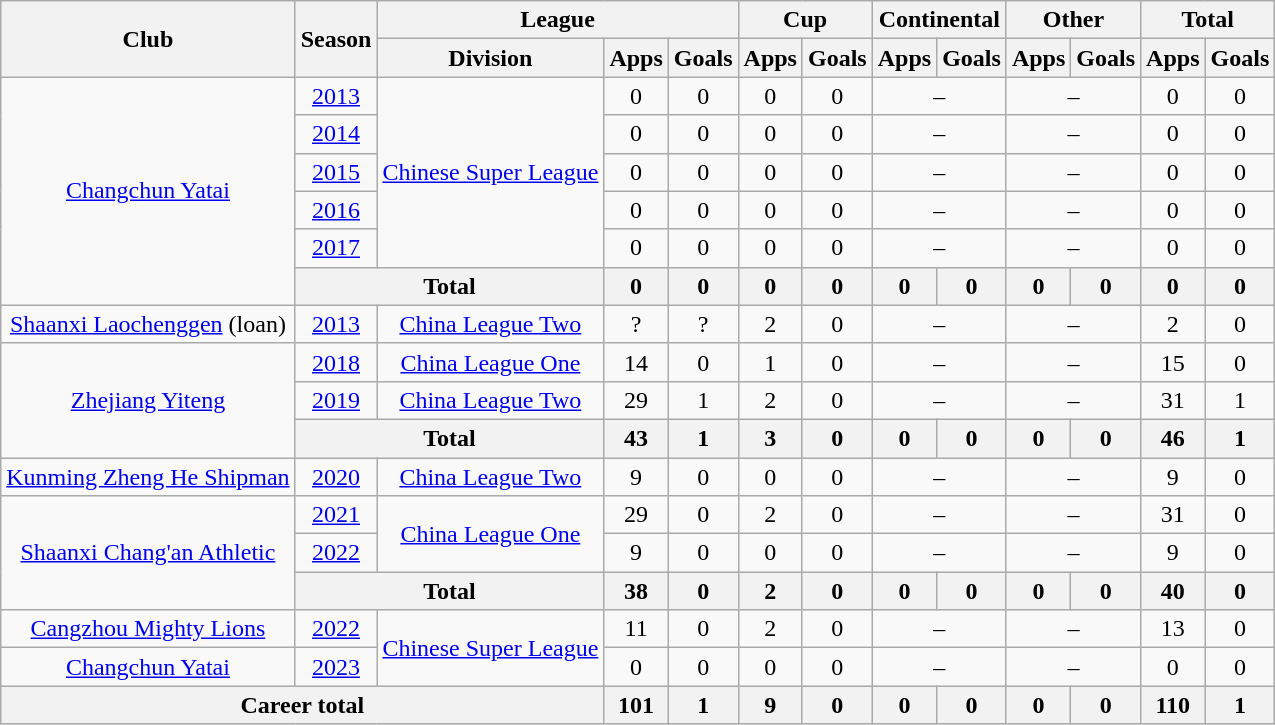<table class="wikitable" style="text-align: center">
<tr>
<th rowspan="2">Club</th>
<th rowspan="2">Season</th>
<th colspan="3">League</th>
<th colspan="2">Cup</th>
<th colspan="2">Continental</th>
<th colspan="2">Other</th>
<th colspan="2">Total</th>
</tr>
<tr>
<th>Division</th>
<th>Apps</th>
<th>Goals</th>
<th>Apps</th>
<th>Goals</th>
<th>Apps</th>
<th>Goals</th>
<th>Apps</th>
<th>Goals</th>
<th>Apps</th>
<th>Goals</th>
</tr>
<tr>
<td rowspan="6"><a href='#'>Changchun Yatai</a></td>
<td><a href='#'>2013</a></td>
<td rowspan="5"><a href='#'>Chinese Super League</a></td>
<td>0</td>
<td>0</td>
<td>0</td>
<td>0</td>
<td colspan="2">–</td>
<td colspan="2">–</td>
<td>0</td>
<td>0</td>
</tr>
<tr>
<td><a href='#'>2014</a></td>
<td>0</td>
<td>0</td>
<td>0</td>
<td>0</td>
<td colspan="2">–</td>
<td colspan="2">–</td>
<td>0</td>
<td>0</td>
</tr>
<tr>
<td><a href='#'>2015</a></td>
<td>0</td>
<td>0</td>
<td>0</td>
<td>0</td>
<td colspan="2">–</td>
<td colspan="2">–</td>
<td>0</td>
<td>0</td>
</tr>
<tr>
<td><a href='#'>2016</a></td>
<td>0</td>
<td>0</td>
<td>0</td>
<td>0</td>
<td colspan="2">–</td>
<td colspan="2">–</td>
<td>0</td>
<td>0</td>
</tr>
<tr>
<td><a href='#'>2017</a></td>
<td>0</td>
<td>0</td>
<td>0</td>
<td>0</td>
<td colspan="2">–</td>
<td colspan="2">–</td>
<td>0</td>
<td>0</td>
</tr>
<tr>
<th colspan=2>Total</th>
<th>0</th>
<th>0</th>
<th>0</th>
<th>0</th>
<th>0</th>
<th>0</th>
<th>0</th>
<th>0</th>
<th>0</th>
<th>0</th>
</tr>
<tr>
<td><a href='#'>Shaanxi Laochenggen</a> (loan)</td>
<td><a href='#'>2013</a></td>
<td><a href='#'>China League Two</a></td>
<td>?</td>
<td>?</td>
<td>2</td>
<td>0</td>
<td colspan="2">–</td>
<td colspan="2">–</td>
<td>2</td>
<td>0</td>
</tr>
<tr>
<td rowspan="3"><a href='#'>Zhejiang Yiteng</a></td>
<td><a href='#'>2018</a></td>
<td><a href='#'>China League One</a></td>
<td>14</td>
<td>0</td>
<td>1</td>
<td>0</td>
<td colspan="2">–</td>
<td colspan="2">–</td>
<td>15</td>
<td>0</td>
</tr>
<tr>
<td><a href='#'>2019</a></td>
<td><a href='#'>China League Two</a></td>
<td>29</td>
<td>1</td>
<td>2</td>
<td>0</td>
<td colspan="2">–</td>
<td colspan="2">–</td>
<td>31</td>
<td>1</td>
</tr>
<tr>
<th colspan=2>Total</th>
<th>43</th>
<th>1</th>
<th>3</th>
<th>0</th>
<th>0</th>
<th>0</th>
<th>0</th>
<th>0</th>
<th>46</th>
<th>1</th>
</tr>
<tr>
<td><a href='#'>Kunming Zheng He Shipman</a></td>
<td><a href='#'>2020</a></td>
<td><a href='#'>China League Two</a></td>
<td>9</td>
<td>0</td>
<td>0</td>
<td>0</td>
<td colspan="2">–</td>
<td colspan="2">–</td>
<td>9</td>
<td>0</td>
</tr>
<tr>
<td rowspan=3><a href='#'>Shaanxi Chang'an Athletic</a></td>
<td><a href='#'>2021</a></td>
<td rowspan=2><a href='#'>China League One</a></td>
<td>29</td>
<td>0</td>
<td>2</td>
<td>0</td>
<td colspan="2">–</td>
<td colspan="2">–</td>
<td>31</td>
<td>0</td>
</tr>
<tr>
<td><a href='#'>2022</a></td>
<td>9</td>
<td>0</td>
<td>0</td>
<td>0</td>
<td colspan="2">–</td>
<td colspan="2">–</td>
<td>9</td>
<td>0</td>
</tr>
<tr>
<th colspan=2>Total</th>
<th>38</th>
<th>0</th>
<th>2</th>
<th>0</th>
<th>0</th>
<th>0</th>
<th>0</th>
<th>0</th>
<th>40</th>
<th>0</th>
</tr>
<tr>
<td><a href='#'>Cangzhou Mighty Lions</a></td>
<td><a href='#'>2022</a></td>
<td rowspan=2><a href='#'>Chinese Super League</a></td>
<td>11</td>
<td>0</td>
<td>2</td>
<td>0</td>
<td colspan="2">–</td>
<td colspan="2">–</td>
<td>13</td>
<td>0</td>
</tr>
<tr>
<td><a href='#'>Changchun Yatai</a></td>
<td><a href='#'>2023</a></td>
<td>0</td>
<td>0</td>
<td>0</td>
<td>0</td>
<td colspan="2">–</td>
<td colspan="2">–</td>
<td>0</td>
<td>0</td>
</tr>
<tr>
<th colspan=3>Career total</th>
<th>101</th>
<th>1</th>
<th>9</th>
<th>0</th>
<th>0</th>
<th>0</th>
<th>0</th>
<th>0</th>
<th>110</th>
<th>1</th>
</tr>
</table>
